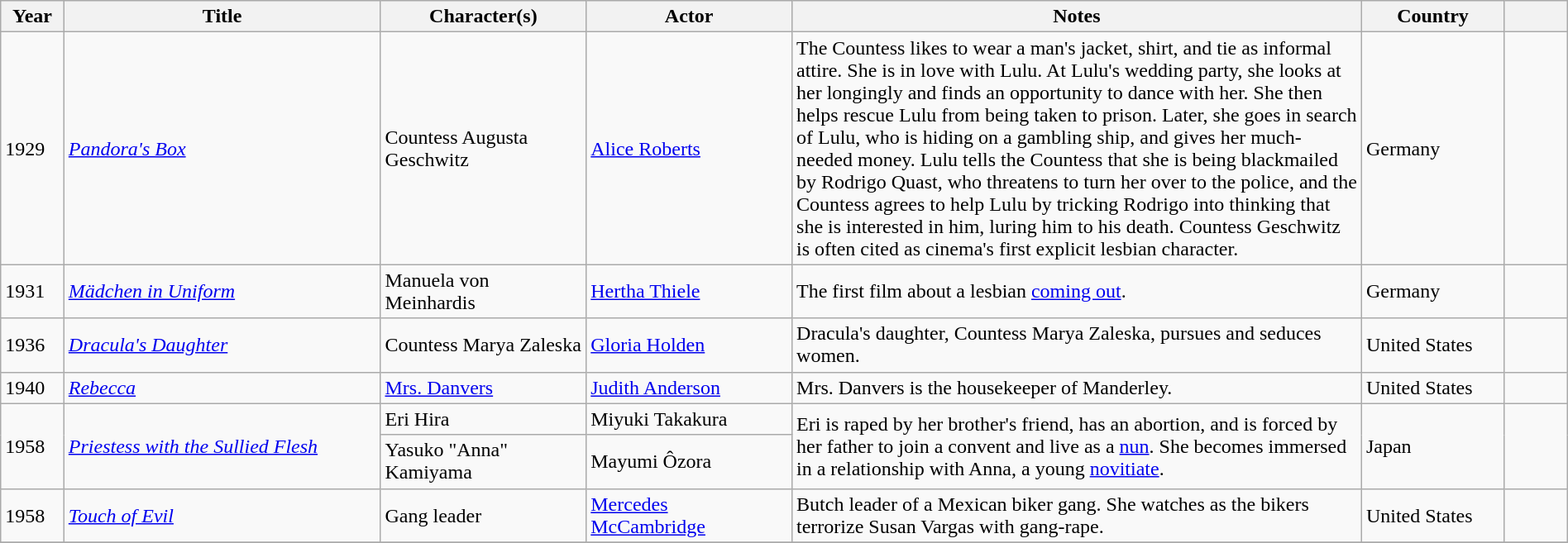<table class="wikitable sortable" style="width: 100%">
<tr>
<th style="width:4%;">Year</th>
<th style="width:20%;">Title</th>
<th style="width:13%;">Character(s)</th>
<th style="width:13%;">Actor</th>
<th style="width:36%;">Notes</th>
<th style="width:9%;">Country</th>
<th style="width:4%;" class="unsortable"></th>
</tr>
<tr>
<td>1929</td>
<td><em><a href='#'>Pandora's Box</a></em></td>
<td>Countess Augusta Geschwitz</td>
<td><a href='#'>Alice Roberts</a></td>
<td>The Countess likes to wear a man's jacket, shirt, and tie as informal attire. She is in love with Lulu. At Lulu's wedding party, she looks at her longingly and finds an opportunity to dance with her. She then helps rescue Lulu from being taken to prison. Later, she goes in search of Lulu, who is hiding on a gambling ship, and gives her much-needed money. Lulu tells the Countess that she is being blackmailed by Rodrigo Quast, who threatens to turn her over to the police, and the Countess agrees to help Lulu by tricking Rodrigo into thinking that she is interested in him, luring him to his death.  Countess Geschwitz is often cited as cinema's first explicit lesbian character.</td>
<td>Germany</td>
<td></td>
</tr>
<tr>
<td>1931</td>
<td><em><a href='#'>Mädchen in Uniform</a></em></td>
<td>Manuela von Meinhardis</td>
<td><a href='#'>Hertha Thiele</a></td>
<td>The first film about a lesbian <a href='#'>coming out</a>.</td>
<td>Germany</td>
<td></td>
</tr>
<tr>
<td>1936</td>
<td><em><a href='#'>Dracula's Daughter</a></em></td>
<td>Countess Marya Zaleska</td>
<td><a href='#'>Gloria Holden</a></td>
<td>Dracula's daughter, Countess Marya Zaleska, pursues and seduces women.</td>
<td>United States</td>
<td></td>
</tr>
<tr>
<td>1940</td>
<td><em><a href='#'>Rebecca</a></em></td>
<td><a href='#'>Mrs. Danvers</a></td>
<td><a href='#'>Judith Anderson</a></td>
<td>Mrs. Danvers is the housekeeper of Manderley.</td>
<td>United States</td>
<td></td>
</tr>
<tr>
<td rowspan="2">1958</td>
<td rowspan="2"><em><a href='#'>Priestess with the Sullied Flesh</a></em></td>
<td>Eri Hira</td>
<td>Miyuki Takakura</td>
<td rowspan="2">Eri is raped by her brother's friend, has an abortion, and is forced by her father to join a convent and live as a <a href='#'>nun</a>. She becomes immersed in a relationship with Anna, a young <a href='#'>novitiate</a>.</td>
<td rowspan="2">Japan</td>
<td rowspan="2"></td>
</tr>
<tr>
<td>Yasuko "Anna" Kamiyama</td>
<td>Mayumi Ôzora</td>
</tr>
<tr>
<td>1958</td>
<td><em><a href='#'>Touch of Evil</a></em></td>
<td>Gang leader</td>
<td><a href='#'>Mercedes McCambridge</a></td>
<td>Butch leader of a Mexican biker gang. She watches as the bikers terrorize Susan Vargas with gang-rape.</td>
<td>United States</td>
<td></td>
</tr>
<tr>
</tr>
</table>
